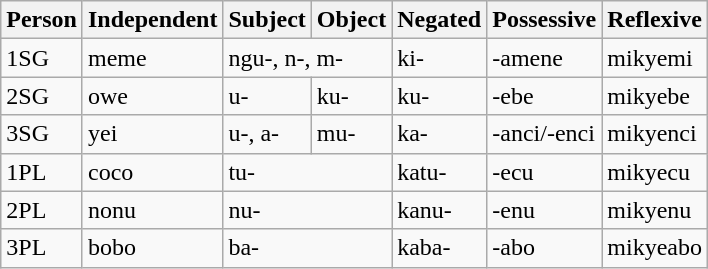<table class="wikitable">
<tr>
<th>Person</th>
<th>Independent</th>
<th>Subject</th>
<th>Object</th>
<th>Negated</th>
<th>Possessive</th>
<th>Reflexive</th>
</tr>
<tr>
<td>1SG</td>
<td>meme</td>
<td colspan="2">ngu-, n-, m-</td>
<td>ki-</td>
<td>-amene</td>
<td>mikyemi</td>
</tr>
<tr>
<td>2SG</td>
<td>owe</td>
<td>u-</td>
<td>ku-</td>
<td>ku-</td>
<td>-ebe</td>
<td>mikyebe</td>
</tr>
<tr>
<td>3SG</td>
<td>yei</td>
<td>u-, a-</td>
<td>mu-</td>
<td>ka-</td>
<td>-anci/-enci</td>
<td>mikyenci</td>
</tr>
<tr>
<td>1PL</td>
<td>coco</td>
<td colspan="2">tu-</td>
<td>katu-</td>
<td>-ecu</td>
<td>mikyecu</td>
</tr>
<tr>
<td>2PL</td>
<td>nonu</td>
<td colspan="2">nu-</td>
<td>kanu-</td>
<td>-enu</td>
<td>mikyenu</td>
</tr>
<tr>
<td>3PL</td>
<td>bobo</td>
<td colspan="2">ba-</td>
<td>kaba-</td>
<td>-abo</td>
<td>mikyeabo</td>
</tr>
</table>
